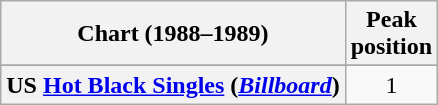<table class="wikitable sortable plainrowheaders" style="text-align:center">
<tr>
<th scope="col">Chart (1988–1989)</th>
<th scope="col">Peak<br>position</th>
</tr>
<tr>
</tr>
<tr>
<th scope="row">US <a href='#'>Hot Black Singles</a> (<em><a href='#'>Billboard</a></em>)</th>
<td style="text-align:center;">1</td>
</tr>
</table>
